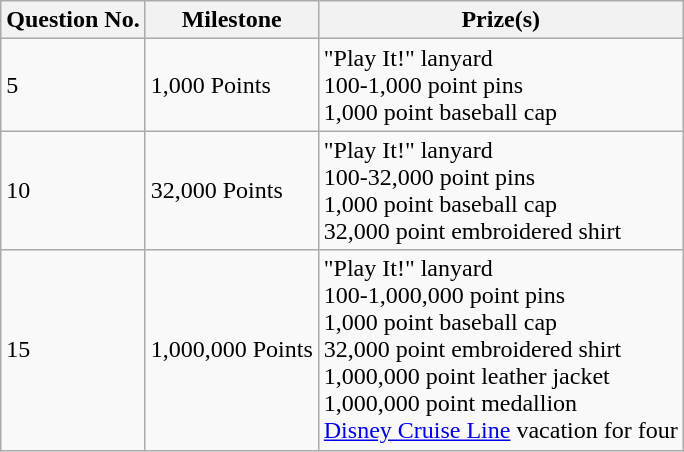<table class="wikitable" border="1">
<tr>
<th>Question No.</th>
<th>Milestone</th>
<th>Prize(s)</th>
</tr>
<tr>
<td>5</td>
<td>1,000 Points</td>
<td>"Play It!" lanyard<br>100-1,000 point pins<br>1,000 point baseball cap</td>
</tr>
<tr>
<td>10</td>
<td>32,000 Points</td>
<td>"Play It!" lanyard<br>100-32,000 point pins<br>1,000 point baseball cap<br>32,000 point embroidered shirt</td>
</tr>
<tr>
<td>15</td>
<td>1,000,000 Points</td>
<td>"Play It!" lanyard<br>100-1,000,000 point pins<br>1,000 point baseball cap<br>32,000 point embroidered shirt<br>1,000,000 point leather jacket<br>1,000,000 point medallion<br><a href='#'>Disney Cruise Line</a> vacation for four</td>
</tr>
</table>
